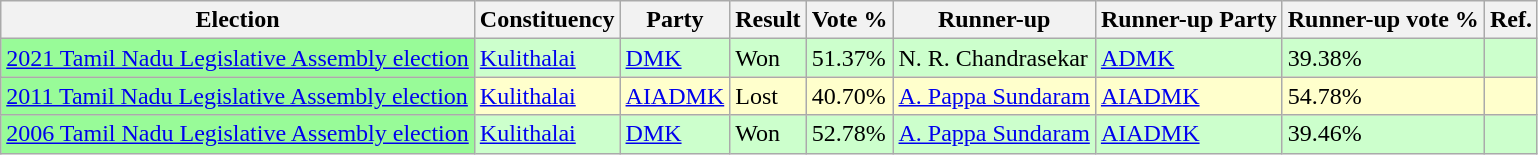<table class="wikitable">
<tr>
<th>Election</th>
<th>Constituency</th>
<th>Party</th>
<th>Result</th>
<th>Vote %</th>
<th>Runner-up</th>
<th>Runner-up Party</th>
<th>Runner-up vote %</th>
<th>Ref.</th>
</tr>
<tr style="background:#cfc;">
<td bgcolor=#98FB98><a href='#'>2021 Tamil Nadu Legislative Assembly election</a></td>
<td><a href='#'>Kulithalai</a></td>
<td><a href='#'>DMK</a></td>
<td>Won</td>
<td>51.37%</td>
<td>N. R. Chandrasekar</td>
<td><a href='#'>ADMK</a></td>
<td>39.38%</td>
<td></td>
</tr>
<tr style="background:#ffc;">
<td bgcolor=#98FB98><a href='#'>2011 Tamil Nadu Legislative Assembly election</a></td>
<td><a href='#'>Kulithalai</a></td>
<td><a href='#'>AIADMK</a></td>
<td>Lost</td>
<td>40.70%</td>
<td><a href='#'>A. Pappa Sundaram</a></td>
<td><a href='#'>AIADMK</a></td>
<td>54.78%</td>
<td></td>
</tr>
<tr style="background:#cfc;">
<td bgcolor=#98FB98><a href='#'>2006 Tamil Nadu Legislative Assembly election</a></td>
<td><a href='#'>Kulithalai</a></td>
<td><a href='#'>DMK</a></td>
<td>Won</td>
<td>52.78%</td>
<td><a href='#'>A. Pappa Sundaram</a></td>
<td><a href='#'>AIADMK</a></td>
<td>39.46%</td>
<td></td>
</tr>
</table>
